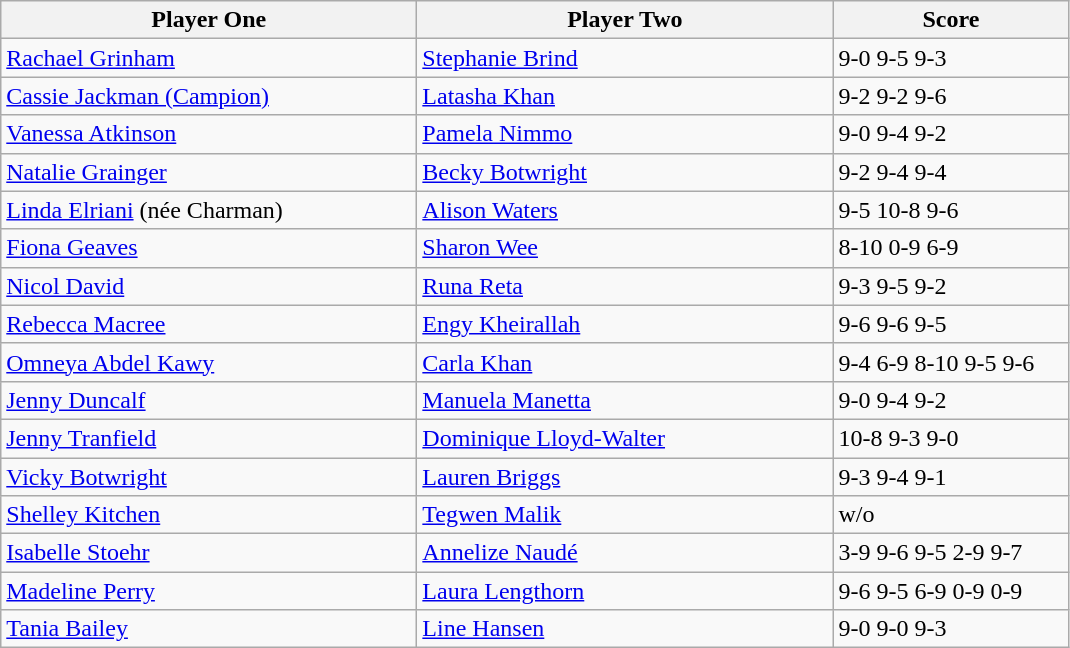<table class="wikitable">
<tr>
<th width=270>Player One</th>
<th width=270>Player Two</th>
<th width=150>Score</th>
</tr>
<tr>
<td> <a href='#'>Rachael Grinham</a></td>
<td> <a href='#'>Stephanie Brind</a></td>
<td>9-0 9-5 9-3</td>
</tr>
<tr>
<td> <a href='#'>Cassie Jackman (Campion)</a></td>
<td> <a href='#'>Latasha Khan</a></td>
<td>9-2 9-2 9-6</td>
</tr>
<tr>
<td> <a href='#'>Vanessa Atkinson</a></td>
<td> <a href='#'>Pamela Nimmo</a></td>
<td>9-0 9-4 9-2</td>
</tr>
<tr>
<td> <a href='#'>Natalie Grainger</a></td>
<td> <a href='#'>Becky Botwright</a></td>
<td>9-2 9-4 9-4</td>
</tr>
<tr>
<td> <a href='#'>Linda Elriani</a> (née Charman)</td>
<td> <a href='#'>Alison Waters</a></td>
<td>9-5 10-8 9-6</td>
</tr>
<tr>
<td> <a href='#'>Fiona Geaves</a></td>
<td> <a href='#'>Sharon Wee</a></td>
<td>8-10 0-9 6-9</td>
</tr>
<tr>
<td> <a href='#'>Nicol David</a></td>
<td> <a href='#'>Runa Reta</a></td>
<td>9-3 9-5 9-2</td>
</tr>
<tr>
<td> <a href='#'>Rebecca Macree</a></td>
<td> <a href='#'>Engy Kheirallah</a></td>
<td>9-6 9-6 9-5</td>
</tr>
<tr>
<td> <a href='#'>Omneya Abdel Kawy</a></td>
<td> <a href='#'>Carla Khan</a></td>
<td>9-4 6-9 8-10 9-5 9-6</td>
</tr>
<tr>
<td> <a href='#'>Jenny Duncalf</a></td>
<td> <a href='#'>Manuela Manetta</a></td>
<td>9-0 9-4 9-2</td>
</tr>
<tr>
<td> <a href='#'>Jenny Tranfield</a></td>
<td> <a href='#'>Dominique Lloyd-Walter</a></td>
<td>10-8 9-3 9-0</td>
</tr>
<tr>
<td> <a href='#'>Vicky Botwright</a></td>
<td> <a href='#'>Lauren Briggs</a></td>
<td>9-3 9-4 9-1</td>
</tr>
<tr>
<td> <a href='#'>Shelley Kitchen</a></td>
<td> <a href='#'>Tegwen Malik</a></td>
<td>w/o</td>
</tr>
<tr>
<td> <a href='#'>Isabelle Stoehr</a></td>
<td> <a href='#'>Annelize Naudé</a></td>
<td>3-9 9-6 9-5 2-9 9-7</td>
</tr>
<tr>
<td> <a href='#'>Madeline Perry</a></td>
<td> <a href='#'>Laura Lengthorn</a></td>
<td>9-6 9-5 6-9 0-9 0-9</td>
</tr>
<tr>
<td> <a href='#'>Tania Bailey</a></td>
<td> <a href='#'>Line Hansen</a></td>
<td>9-0 9-0 9-3</td>
</tr>
</table>
